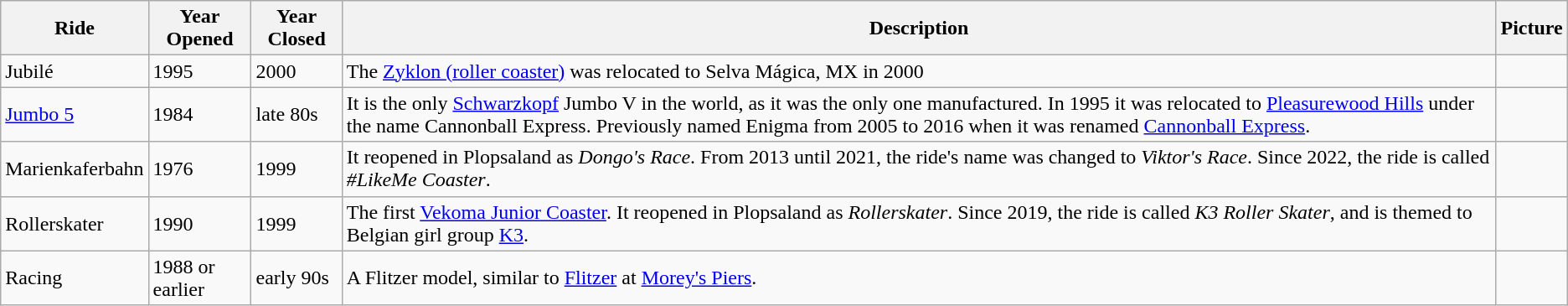<table class=wikitable>
<tr>
<th>Ride</th>
<th>Year Opened</th>
<th>Year Closed</th>
<th>Description</th>
<th>Picture</th>
</tr>
<tr>
<td>Jubilé</td>
<td>1995</td>
<td>2000</td>
<td>The <a href='#'>Zyklon (roller coaster)</a> was relocated to Selva Mágica, MX in 2000</td>
<td></td>
</tr>
<tr>
<td><a href='#'>Jumbo 5</a></td>
<td>1984</td>
<td>late 80s</td>
<td>It is the only <a href='#'>Schwarzkopf</a> Jumbo V in the world, as it was the only one manufactured. In 1995 it was relocated to <a href='#'>Pleasurewood Hills</a> under the name Cannonball Express. Previously named Enigma from 2005 to 2016 when it was renamed <a href='#'>Cannonball Express</a>.</td>
<td></td>
</tr>
<tr>
<td>Marienkaferbahn</td>
<td>1976</td>
<td>1999</td>
<td>It reopened in Plopsaland as <em>Dongo's Race</em>. From 2013 until 2021, the ride's name was changed to <em>Viktor's Race</em>. Since 2022, the ride is called <em>#LikeMe Coaster</em>.</td>
<td></td>
</tr>
<tr>
<td>Rollerskater</td>
<td>1990</td>
<td>1999</td>
<td>The first <a href='#'>Vekoma Junior Coaster</a>. It reopened in Plopsaland as <em>Rollerskater</em>. Since 2019, the ride is called <em>K3 Roller Skater</em>, and is themed to Belgian girl group <a href='#'>K3</a>.</td>
<td></td>
</tr>
<tr>
<td>Racing</td>
<td>1988 or earlier</td>
<td>early 90s</td>
<td>A Flitzer model, similar to <a href='#'>Flitzer</a> at <a href='#'>Morey's Piers</a>.</td>
<td></td>
</tr>
</table>
